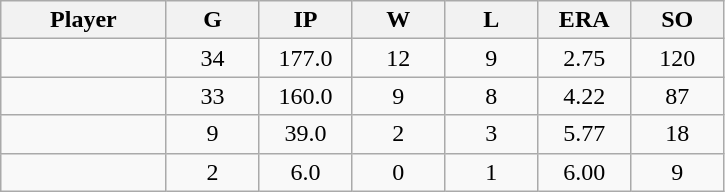<table class="wikitable sortable">
<tr>
<th bgcolor="#DDDDFF" width="16%">Player</th>
<th bgcolor="#DDDDFF" width="9%">G</th>
<th bgcolor="#DDDDFF" width="9%">IP</th>
<th bgcolor="#DDDDFF" width="9%">W</th>
<th bgcolor="#DDDDFF" width="9%">L</th>
<th bgcolor="#DDDDFF" width="9%">ERA</th>
<th bgcolor="#DDDDFF" width="9%">SO</th>
</tr>
<tr align="center">
<td></td>
<td>34</td>
<td>177.0</td>
<td>12</td>
<td>9</td>
<td>2.75</td>
<td>120</td>
</tr>
<tr align="center">
<td></td>
<td>33</td>
<td>160.0</td>
<td>9</td>
<td>8</td>
<td>4.22</td>
<td>87</td>
</tr>
<tr align="center">
<td></td>
<td>9</td>
<td>39.0</td>
<td>2</td>
<td>3</td>
<td>5.77</td>
<td>18</td>
</tr>
<tr align="center">
<td></td>
<td>2</td>
<td>6.0</td>
<td>0</td>
<td>1</td>
<td>6.00</td>
<td>9</td>
</tr>
</table>
